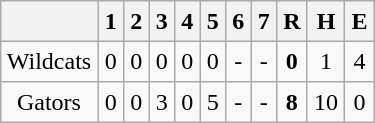<table align = right border="2" cellpadding="4" cellspacing="0" style="margin: 1em 1em 1em 1em; background: #F9F9F9; border: 1px #aaa solid; border-collapse: collapse;">
<tr align=center style="background: #F2F2F2;">
<th></th>
<th>1</th>
<th>2</th>
<th>3</th>
<th>4</th>
<th>5</th>
<th>6</th>
<th>7</th>
<th>R</th>
<th>H</th>
<th>E</th>
</tr>
<tr align=center>
<td>Wildcats</td>
<td>0</td>
<td>0</td>
<td>0</td>
<td>0</td>
<td>0</td>
<td>-</td>
<td>-</td>
<td><strong>0</strong></td>
<td>1</td>
<td>4</td>
</tr>
<tr align=center>
<td>Gators</td>
<td>0</td>
<td>0</td>
<td>3</td>
<td>0</td>
<td>5</td>
<td>-</td>
<td>-</td>
<td><strong>8</strong></td>
<td>10</td>
<td>0</td>
</tr>
</table>
